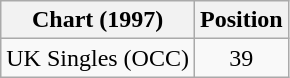<table class="wikitable">
<tr>
<th>Chart (1997)</th>
<th>Position</th>
</tr>
<tr>
<td>UK Singles (OCC)</td>
<td align="center">39</td>
</tr>
</table>
